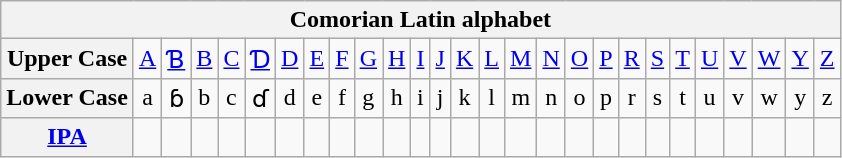<table class="wikitable" style="text-align: center; vertical-align: middle;">
<tr>
<th colspan="27">Comorian Latin alphabet</th>
</tr>
<tr ---->
<th>Upper Case</th>
<td><a href='#'>A</a></td>
<td><a href='#'>Ɓ</a></td>
<td><a href='#'>B</a></td>
<td><a href='#'>C</a></td>
<td><a href='#'>Ɗ</a></td>
<td><a href='#'>D</a></td>
<td><a href='#'>E</a></td>
<td><a href='#'>F</a></td>
<td><a href='#'>G</a></td>
<td><a href='#'>H</a></td>
<td><a href='#'>I</a></td>
<td><a href='#'>J</a></td>
<td><a href='#'>K</a></td>
<td><a href='#'>L</a></td>
<td><a href='#'>M</a></td>
<td><a href='#'>N</a></td>
<td><a href='#'>O</a></td>
<td><a href='#'>P</a></td>
<td><a href='#'>R</a></td>
<td><a href='#'>S</a></td>
<td><a href='#'>T</a></td>
<td><a href='#'>U</a></td>
<td><a href='#'>V</a></td>
<td><a href='#'>W</a></td>
<td><a href='#'>Y</a></td>
<td><a href='#'>Z</a></td>
</tr>
<tr ---->
<th>Lower Case</th>
<td>a</td>
<td>ɓ</td>
<td>b</td>
<td>c</td>
<td>ɗ</td>
<td>d</td>
<td>e</td>
<td>f</td>
<td>g</td>
<td>h</td>
<td>i</td>
<td>j</td>
<td>k</td>
<td>l</td>
<td>m</td>
<td>n</td>
<td>o</td>
<td>p</td>
<td>r</td>
<td>s</td>
<td>t</td>
<td>u</td>
<td>v</td>
<td>w</td>
<td>y</td>
<td>z</td>
</tr>
<tr ---->
<th><a href='#'>IPA</a></th>
<td></td>
<td></td>
<td></td>
<td></td>
<td></td>
<td></td>
<td></td>
<td></td>
<td></td>
<td></td>
<td></td>
<td></td>
<td></td>
<td></td>
<td></td>
<td></td>
<td></td>
<td></td>
<td></td>
<td></td>
<td></td>
<td></td>
<td></td>
<td></td>
<td></td>
<td></td>
</tr>
</table>
